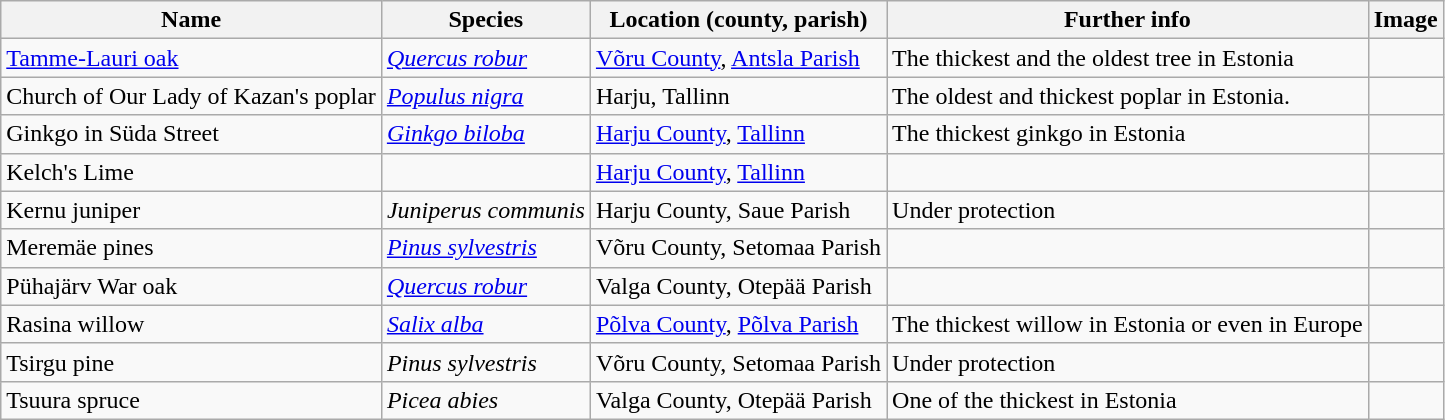<table class="wikitable sortable">
<tr>
<th>Name</th>
<th>Species</th>
<th>Location (county, parish)</th>
<th>Further info</th>
<th>Image</th>
</tr>
<tr>
<td><a href='#'>Tamme-Lauri oak</a></td>
<td><em><a href='#'>Quercus robur</a></em></td>
<td><a href='#'>Võru County</a>, <a href='#'>Antsla Parish</a></td>
<td>The thickest and the oldest tree in Estonia</td>
<td></td>
</tr>
<tr>
<td>Church of Our Lady of Kazan's poplar</td>
<td><em><a href='#'>Populus nigra</a></em></td>
<td>Harju, Tallinn</td>
<td>The oldest and thickest poplar in Estonia.</td>
<td></td>
</tr>
<tr>
<td>Ginkgo in Süda Street</td>
<td><em><a href='#'>Ginkgo biloba</a></em></td>
<td><a href='#'>Harju County</a>, <a href='#'>Tallinn</a></td>
<td>The thickest ginkgo in Estonia</td>
<td></td>
</tr>
<tr>
<td>Kelch's Lime</td>
<td></td>
<td><a href='#'>Harju County</a>, <a href='#'>Tallinn</a></td>
<td></td>
<td></td>
</tr>
<tr>
<td>Kernu juniper</td>
<td><em>Juniperus communis</em></td>
<td>Harju County, Saue Parish</td>
<td>Under protection</td>
<td></td>
</tr>
<tr>
<td>Meremäe pines</td>
<td><em><a href='#'>Pinus sylvestris</a></em></td>
<td>Võru County, Setomaa Parish</td>
<td></td>
<td></td>
</tr>
<tr>
<td>Pühajärv War oak</td>
<td><em><a href='#'>Quercus robur</a></em></td>
<td>Valga County, Otepää Parish</td>
<td></td>
<td></td>
</tr>
<tr>
<td>Rasina willow</td>
<td><em><a href='#'>Salix alba</a></em></td>
<td><a href='#'>Põlva County</a>, <a href='#'>Põlva Parish</a></td>
<td>The thickest willow in Estonia or even in Europe</td>
<td></td>
</tr>
<tr>
<td>Tsirgu pine</td>
<td><em>Pinus sylvestris</em></td>
<td>Võru County, Setomaa Parish</td>
<td>Under protection</td>
<td></td>
</tr>
<tr>
<td>Tsuura spruce</td>
<td><em>Picea abies</em></td>
<td>Valga County, Otepää Parish</td>
<td>One of the thickest in Estonia</td>
<td></td>
</tr>
</table>
